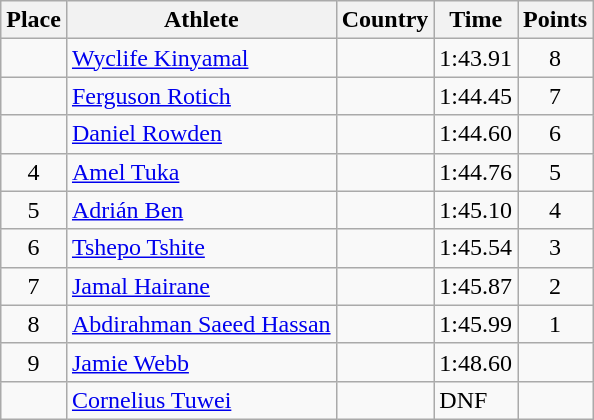<table class="wikitable">
<tr>
<th>Place</th>
<th>Athlete</th>
<th>Country</th>
<th>Time</th>
<th>Points</th>
</tr>
<tr>
<td align=center></td>
<td><a href='#'>Wyclife Kinyamal</a></td>
<td></td>
<td>1:43.91</td>
<td align=center>8</td>
</tr>
<tr>
<td align=center></td>
<td><a href='#'>Ferguson Rotich</a></td>
<td></td>
<td>1:44.45</td>
<td align=center>7</td>
</tr>
<tr>
<td align=center></td>
<td><a href='#'>Daniel Rowden</a></td>
<td></td>
<td>1:44.60</td>
<td align=center>6</td>
</tr>
<tr>
<td align=center>4</td>
<td><a href='#'>Amel Tuka</a></td>
<td></td>
<td>1:44.76</td>
<td align=center>5</td>
</tr>
<tr>
<td align=center>5</td>
<td><a href='#'>Adrián Ben</a></td>
<td></td>
<td>1:45.10</td>
<td align=center>4</td>
</tr>
<tr>
<td align=center>6</td>
<td><a href='#'>Tshepo Tshite</a></td>
<td></td>
<td>1:45.54</td>
<td align=center>3</td>
</tr>
<tr>
<td align=center>7</td>
<td><a href='#'>Jamal Hairane</a></td>
<td></td>
<td>1:45.87</td>
<td align=center>2</td>
</tr>
<tr>
<td align=center>8</td>
<td><a href='#'>Abdirahman Saeed Hassan</a></td>
<td></td>
<td>1:45.99</td>
<td align=center>1</td>
</tr>
<tr>
<td align=center>9</td>
<td><a href='#'>Jamie Webb</a></td>
<td></td>
<td>1:48.60</td>
<td align=center></td>
</tr>
<tr>
<td align=center></td>
<td><a href='#'>Cornelius Tuwei</a></td>
<td></td>
<td>DNF</td>
<td align=center></td>
</tr>
</table>
